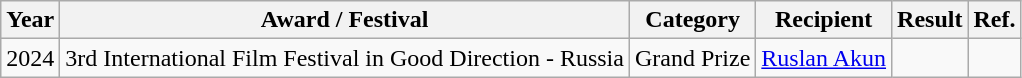<table class="wikitable">
<tr>
<th>Year</th>
<th>Award / Festival</th>
<th>Category</th>
<th>Recipient</th>
<th>Result</th>
<th>Ref.</th>
</tr>
<tr>
<td>2024</td>
<td>3rd International Film Festival in Good Direction - Russia</td>
<td>Grand Prize</td>
<td><a href='#'>Ruslan Akun</a></td>
<td></td>
<td></td>
</tr>
</table>
